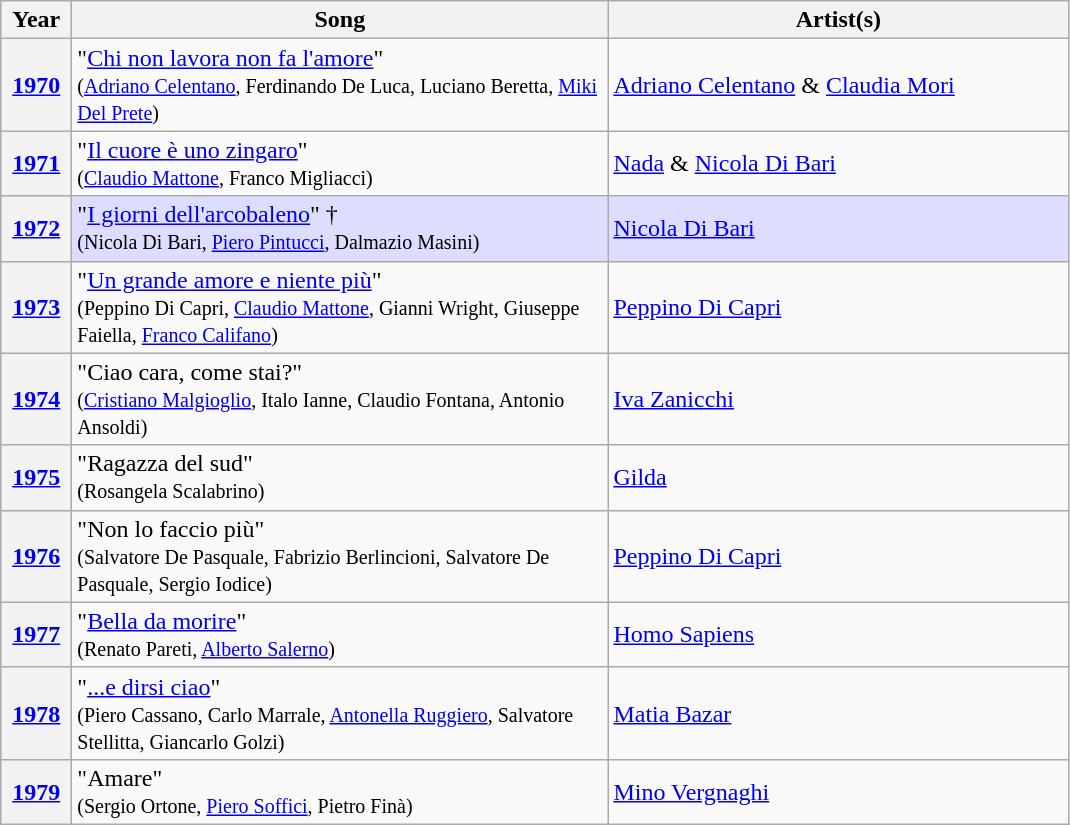<table class="wikitable plainrowheaders">
<tr>
<th style="width:40px;">Year</th>
<th style="width:350px;">Song</th>
<th style="width:300px;">Artist(s)</th>
</tr>
<tr>
<th scope="row"><a href='#'>1970</a></th>
<td>"<a href='#'>Chi non lavora non fa l'amore</a>"<br><small>(<a href='#'>Adriano Celentano</a>, Ferdinando De Luca, Luciano Beretta, <a href='#'>Miki Del Prete</a>)</small></td>
<td><a href='#'>Adriano Celentano</a> & <a href='#'>Claudia Mori</a></td>
</tr>
<tr>
<th scope="row"><a href='#'>1971</a></th>
<td>"<a href='#'>Il cuore è uno zingaro</a>"<br><small>(<a href='#'>Claudio Mattone</a>, Franco Migliacci)</small></td>
<td><a href='#'>Nada</a> & <a href='#'>Nicola Di Bari</a></td>
</tr>
<tr style="background-color:#DDF;">
<th scope="row"><a href='#'>1972</a></th>
<td>"<a href='#'>I giorni dell'arcobaleno</a>" †<br><small>(Nicola Di Bari, <a href='#'>Piero Pintucci</a>, Dalmazio Masini)</small></td>
<td><a href='#'>Nicola Di Bari</a></td>
</tr>
<tr>
<th scope="row"><a href='#'>1973</a></th>
<td>"<a href='#'>Un grande amore e niente più</a>"<br><small>(Peppino Di Capri, <a href='#'>Claudio Mattone</a>, Gianni Wright, Giuseppe Faiella, <a href='#'>Franco Califano</a>)</small></td>
<td><a href='#'>Peppino Di Capri</a></td>
</tr>
<tr>
<th scope="row"><a href='#'>1974</a></th>
<td>"Ciao cara, come stai?"<br><small>(<a href='#'>Cristiano Malgioglio</a>, Italo Ianne, Claudio Fontana, Antonio Ansoldi)</small></td>
<td><a href='#'>Iva Zanicchi</a></td>
</tr>
<tr>
<th scope="row"><a href='#'>1975</a></th>
<td>"Ragazza del sud"<br><small>(Rosangela Scalabrino)</small></td>
<td><a href='#'>Gilda</a></td>
</tr>
<tr>
<th scope="row"><a href='#'>1976</a></th>
<td>"Non lo faccio più"<br><small>(Salvatore De Pasquale, Fabrizio Berlincioni, Salvatore De Pasquale, Sergio Iodice)</small></td>
<td><a href='#'>Peppino Di Capri</a></td>
</tr>
<tr>
<th scope="row"><a href='#'>1977</a></th>
<td>"<a href='#'>Bella da morire</a>"<br><small>(Renato Pareti, <a href='#'>Alberto Salerno</a>)</small></td>
<td><a href='#'>Homo Sapiens</a></td>
</tr>
<tr>
<th scope="row"><a href='#'>1978</a></th>
<td>"<a href='#'>...e dirsi ciao</a>"<br><small>(Piero Cassano, Carlo Marrale, <a href='#'>Antonella Ruggiero</a>, Salvatore Stellitta, Giancarlo Golzi)</small></td>
<td><a href='#'>Matia Bazar</a></td>
</tr>
<tr>
<th scope="row"><a href='#'>1979</a></th>
<td>"Amare"<br><small>(Sergio Ortone, <a href='#'>Piero Soffici</a>, Pietro Finà)</small></td>
<td><a href='#'>Mino Vergnaghi</a></td>
</tr>
</table>
